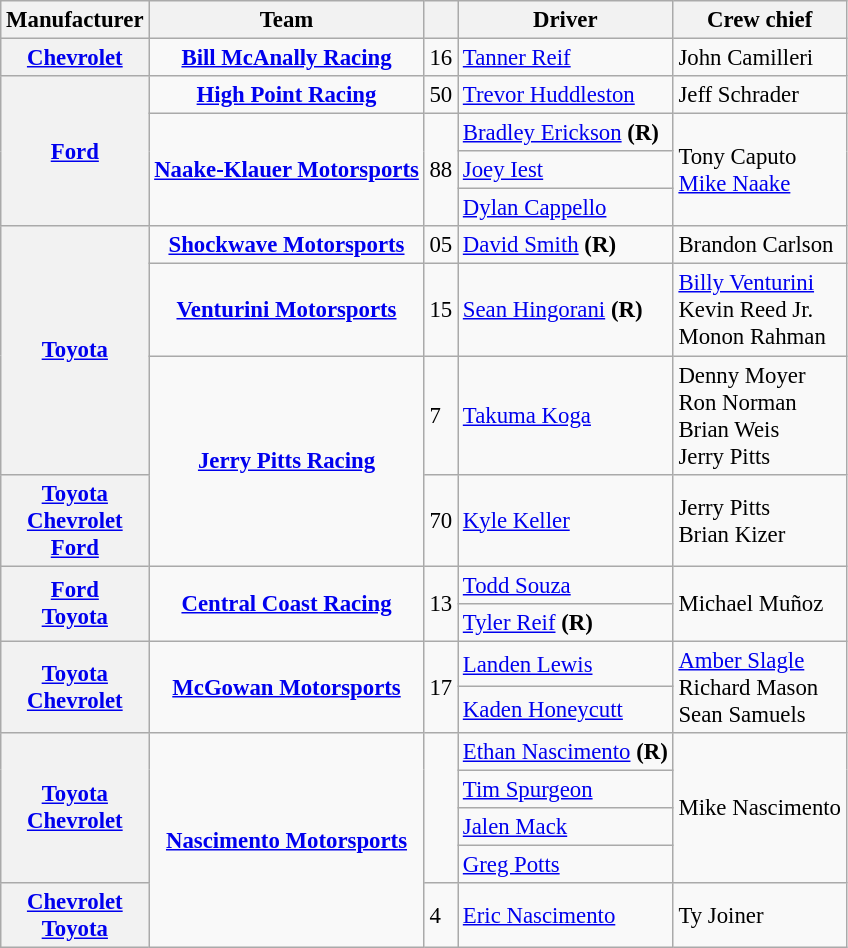<table class="wikitable" style="font-size: 95%;">
<tr>
<th>Manufacturer</th>
<th>Team</th>
<th></th>
<th>Driver</th>
<th>Crew chief</th>
</tr>
<tr>
<th><a href='#'>Chevrolet</a></th>
<td style="text-align:center;"><strong><a href='#'>Bill McAnally Racing</a></strong></td>
<td>16</td>
<td><a href='#'>Tanner Reif</a></td>
<td>John Camilleri</td>
</tr>
<tr>
<th rowspan=4><a href='#'>Ford</a></th>
<td style="text-align:center;"><strong><a href='#'>High Point Racing</a></strong></td>
<td>50</td>
<td><a href='#'>Trevor Huddleston</a></td>
<td>Jeff Schrader</td>
</tr>
<tr>
<td rowspan=3 style="text-align:center;"><strong><a href='#'>Naake-Klauer Motorsports</a></strong></td>
<td rowspan=3>88</td>
<td><a href='#'>Bradley Erickson</a> <strong>(R)</strong> <small></small></td>
<td rowspan=3>Tony Caputo <small></small> <br> <a href='#'>Mike Naake</a> <small></small></td>
</tr>
<tr>
<td><a href='#'>Joey Iest</a> <small></small></td>
</tr>
<tr>
<td><a href='#'>Dylan Cappello</a> <small></small></td>
</tr>
<tr>
<th rowspan=3><a href='#'>Toyota</a></th>
<td style="text-align:center;"><strong><a href='#'>Shockwave Motorsports</a></strong></td>
<td>05</td>
<td><a href='#'>David Smith</a> <strong>(R)</strong></td>
<td>Brandon Carlson</td>
</tr>
<tr>
<td style="text-align:center;"><strong><a href='#'>Venturini Motorsports</a></strong></td>
<td>15</td>
<td><a href='#'>Sean Hingorani</a> <strong>(R)</strong></td>
<td><a href='#'>Billy Venturini</a> <small></small> <br> Kevin Reed Jr. <small></small> <br> Monon Rahman <small></small></td>
</tr>
<tr>
<td rowspan=2 style="text-align:center;"><strong><a href='#'>Jerry Pitts Racing</a></strong></td>
<td>7</td>
<td><a href='#'>Takuma Koga</a></td>
<td>Denny Moyer <small></small> <br> Ron Norman <small></small> <br> Brian Weis <small></small> <br> Jerry Pitts <small></small></td>
</tr>
<tr>
<th><a href='#'>Toyota</a> <small></small> <br> <a href='#'>Chevrolet</a> <small></small> <br> <a href='#'>Ford</a> <small></small></th>
<td>70</td>
<td><a href='#'>Kyle Keller</a></td>
<td>Jerry Pitts <small></small> <br> Brian Kizer <small></small></td>
</tr>
<tr>
<th rowspan=2><a href='#'>Ford</a> <small></small> <br> <a href='#'>Toyota</a> <small></small></th>
<td rowspan=2 style="text-align:center;"><strong><a href='#'>Central Coast Racing</a></strong></td>
<td rowspan=2>13</td>
<td><a href='#'>Todd Souza</a> <small></small></td>
<td rowspan=2>Michael Muñoz</td>
</tr>
<tr>
<td><a href='#'>Tyler Reif</a> <strong>(R)</strong> <small></small></td>
</tr>
<tr>
<th rowspan=2><a href='#'>Toyota</a> <small></small> <br> <a href='#'>Chevrolet</a> <small></small></th>
<td rowspan=2 style="text-align:center;"><strong><a href='#'>McGowan Motorsports</a></strong></td>
<td rowspan=2>17</td>
<td><a href='#'>Landen Lewis</a> <small></small></td>
<td rowspan=2><a href='#'>Amber Slagle</a> <small></small> <br> Richard Mason <small></small> <br> Sean Samuels <small></small></td>
</tr>
<tr>
<td><a href='#'>Kaden Honeycutt</a> <small></small></td>
</tr>
<tr>
<th rowspan=4><a href='#'>Toyota</a> <small></small> <br> <a href='#'>Chevrolet</a> <small></small></th>
<td rowspan=8 style="text-align:center;"><strong><a href='#'>Nascimento Motorsports</a></strong></td>
<td rowspan=4> <br> </td>
<td><a href='#'>Ethan Nascimento</a> <strong>(R)</strong> <small></small></td>
<td rowspan=4>Mike Nascimento</td>
</tr>
<tr>
<td><a href='#'>Tim Spurgeon</a> <small></small></td>
</tr>
<tr>
<td><a href='#'>Jalen Mack</a> <small></small></td>
</tr>
<tr>
<td><a href='#'>Greg Potts</a> <small></small></td>
</tr>
<tr>
<th><a href='#'>Chevrolet</a> <small></small> <br> <a href='#'>Toyota</a> <small></small></th>
<td>4</td>
<td><a href='#'>Eric Nascimento</a></td>
<td>Ty Joiner</td>
</tr>
</table>
